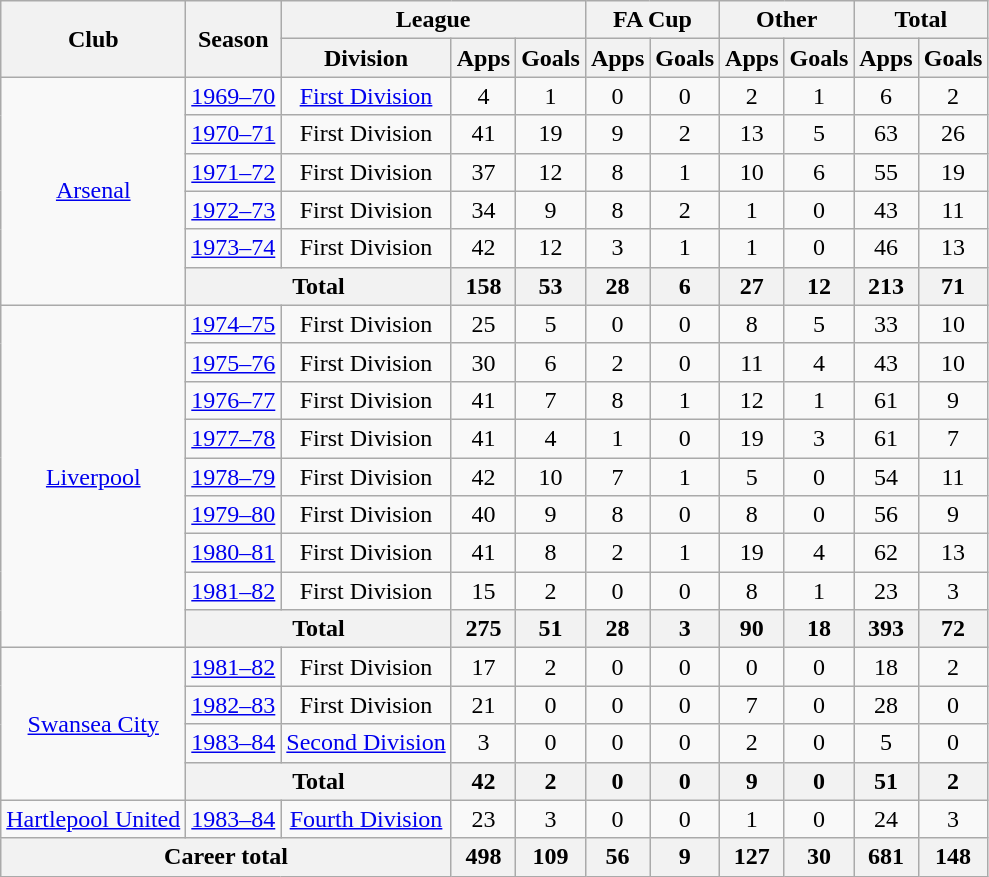<table class="wikitable" style="text-align:center">
<tr>
<th rowspan="2">Club</th>
<th rowspan="2">Season</th>
<th colspan="3">League</th>
<th colspan="2">FA Cup</th>
<th colspan="2">Other</th>
<th colspan="2">Total</th>
</tr>
<tr>
<th>Division</th>
<th>Apps</th>
<th>Goals</th>
<th>Apps</th>
<th>Goals</th>
<th>Apps</th>
<th>Goals</th>
<th>Apps</th>
<th>Goals</th>
</tr>
<tr>
<td rowspan="6"><a href='#'>Arsenal</a></td>
<td><a href='#'>1969–70</a></td>
<td><a href='#'>First Division</a></td>
<td>4</td>
<td>1</td>
<td>0</td>
<td>0</td>
<td>2</td>
<td>1</td>
<td>6</td>
<td>2</td>
</tr>
<tr>
<td><a href='#'>1970–71</a></td>
<td>First Division</td>
<td>41</td>
<td>19</td>
<td>9</td>
<td>2</td>
<td>13</td>
<td>5</td>
<td>63</td>
<td>26</td>
</tr>
<tr>
<td><a href='#'>1971–72</a></td>
<td>First Division</td>
<td>37</td>
<td>12</td>
<td>8</td>
<td>1</td>
<td>10</td>
<td>6</td>
<td>55</td>
<td>19</td>
</tr>
<tr>
<td><a href='#'>1972–73</a></td>
<td>First Division</td>
<td>34</td>
<td>9</td>
<td>8</td>
<td>2</td>
<td>1</td>
<td>0</td>
<td>43</td>
<td>11</td>
</tr>
<tr>
<td><a href='#'>1973–74</a></td>
<td>First Division</td>
<td>42</td>
<td>12</td>
<td>3</td>
<td>1</td>
<td>1</td>
<td>0</td>
<td>46</td>
<td>13</td>
</tr>
<tr>
<th colspan="2">Total</th>
<th>158</th>
<th>53</th>
<th>28</th>
<th>6</th>
<th>27</th>
<th>12</th>
<th>213</th>
<th>71</th>
</tr>
<tr>
<td rowspan="9"><a href='#'>Liverpool</a></td>
<td><a href='#'>1974–75</a></td>
<td>First Division</td>
<td>25</td>
<td>5</td>
<td>0</td>
<td>0</td>
<td>8</td>
<td>5</td>
<td>33</td>
<td>10</td>
</tr>
<tr>
<td><a href='#'>1975–76</a></td>
<td>First Division</td>
<td>30</td>
<td>6</td>
<td>2</td>
<td>0</td>
<td>11</td>
<td>4</td>
<td>43</td>
<td>10</td>
</tr>
<tr>
<td><a href='#'>1976–77</a></td>
<td>First Division</td>
<td>41</td>
<td>7</td>
<td>8</td>
<td>1</td>
<td>12</td>
<td>1</td>
<td>61</td>
<td>9</td>
</tr>
<tr>
<td><a href='#'>1977–78</a></td>
<td>First Division</td>
<td>41</td>
<td>4</td>
<td>1</td>
<td>0</td>
<td>19</td>
<td>3</td>
<td>61</td>
<td>7</td>
</tr>
<tr>
<td><a href='#'>1978–79</a></td>
<td>First Division</td>
<td>42</td>
<td>10</td>
<td>7</td>
<td>1</td>
<td>5</td>
<td>0</td>
<td>54</td>
<td>11</td>
</tr>
<tr>
<td><a href='#'>1979–80</a></td>
<td>First Division</td>
<td>40</td>
<td>9</td>
<td>8</td>
<td>0</td>
<td>8</td>
<td>0</td>
<td>56</td>
<td>9</td>
</tr>
<tr>
<td><a href='#'>1980–81</a></td>
<td>First Division</td>
<td>41</td>
<td>8</td>
<td>2</td>
<td>1</td>
<td>19</td>
<td>4</td>
<td>62</td>
<td>13</td>
</tr>
<tr>
<td><a href='#'>1981–82</a></td>
<td>First Division</td>
<td>15</td>
<td>2</td>
<td>0</td>
<td>0</td>
<td>8</td>
<td>1</td>
<td>23</td>
<td>3</td>
</tr>
<tr>
<th colspan="2">Total</th>
<th>275</th>
<th>51</th>
<th>28</th>
<th>3</th>
<th>90</th>
<th>18</th>
<th>393</th>
<th>72</th>
</tr>
<tr>
<td rowspan="4"><a href='#'>Swansea City</a></td>
<td><a href='#'>1981–82</a></td>
<td>First Division</td>
<td>17</td>
<td>2</td>
<td>0</td>
<td>0</td>
<td>0</td>
<td>0</td>
<td>18</td>
<td>2</td>
</tr>
<tr>
<td><a href='#'>1982–83</a></td>
<td>First Division</td>
<td>21</td>
<td>0</td>
<td>0</td>
<td>0</td>
<td>7</td>
<td>0</td>
<td>28</td>
<td>0</td>
</tr>
<tr>
<td><a href='#'>1983–84</a></td>
<td><a href='#'>Second Division</a></td>
<td>3</td>
<td>0</td>
<td>0</td>
<td>0</td>
<td>2</td>
<td>0</td>
<td>5</td>
<td>0</td>
</tr>
<tr>
<th colspan="2">Total</th>
<th>42</th>
<th>2</th>
<th>0</th>
<th>0</th>
<th>9</th>
<th>0</th>
<th>51</th>
<th>2</th>
</tr>
<tr>
<td><a href='#'>Hartlepool United</a></td>
<td><a href='#'>1983–84</a></td>
<td><a href='#'>Fourth Division</a></td>
<td>23</td>
<td>3</td>
<td>0</td>
<td>0</td>
<td>1</td>
<td>0</td>
<td>24</td>
<td>3</td>
</tr>
<tr>
<th colspan="3">Career total</th>
<th>498</th>
<th>109</th>
<th>56</th>
<th>9</th>
<th>127</th>
<th>30</th>
<th>681</th>
<th>148</th>
</tr>
</table>
